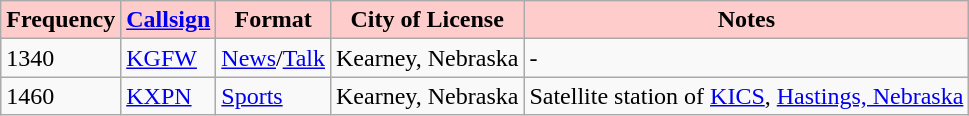<table class="wikitable" border="1">
<tr>
<th style="background:#ffcccc;"><strong>Frequency</strong></th>
<th style="background:#ffcccc;"><strong><a href='#'>Callsign</a></strong></th>
<th style="background:#ffcccc;"><strong>Format</strong></th>
<th style="background:#ffcccc;"><strong>City of License</strong></th>
<th style="background:#ffcccc;"><strong>Notes</strong></th>
</tr>
<tr>
<td>1340</td>
<td><a href='#'>KGFW</a></td>
<td><a href='#'>News</a>/<a href='#'>Talk</a></td>
<td>Kearney, Nebraska</td>
<td>-</td>
</tr>
<tr>
<td>1460</td>
<td><a href='#'>KXPN</a></td>
<td><a href='#'>Sports</a></td>
<td>Kearney, Nebraska</td>
<td>Satellite station of <a href='#'>KICS</a>, <a href='#'>Hastings, Nebraska</a></td>
</tr>
</table>
